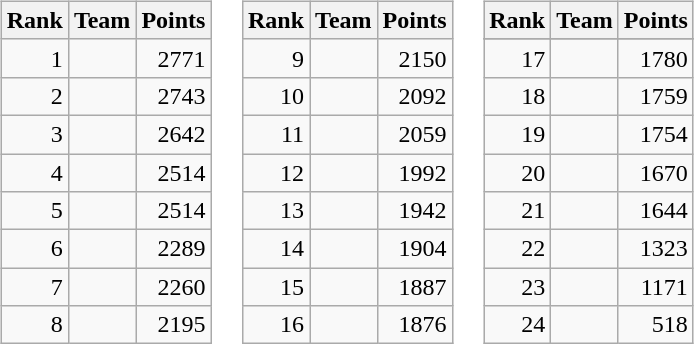<table>
<tr>
<td valign=top width=0%><br><table class="wikitable">
<tr>
<th>Rank</th>
<th>Team</th>
<th>Points</th>
</tr>
<tr>
<td align=right>1</td>
<td></td>
<td align=right>2771</td>
</tr>
<tr>
<td align=right>2</td>
<td></td>
<td align=right>2743</td>
</tr>
<tr>
<td align=right>3</td>
<td></td>
<td align=right>2642</td>
</tr>
<tr>
<td align=right>4</td>
<td></td>
<td align=right>2514</td>
</tr>
<tr>
<td align=right>5</td>
<td></td>
<td align=right>2514</td>
</tr>
<tr>
<td align=right>6</td>
<td></td>
<td align=right>2289</td>
</tr>
<tr>
<td align=right>7</td>
<td></td>
<td align=right>2260</td>
</tr>
<tr>
<td align=right>8</td>
<td></td>
<td align=right>2195</td>
</tr>
</table>
</td>
<td valign=top width=0%><br><table class="wikitable">
<tr>
<th>Rank</th>
<th>Team</th>
<th>Points</th>
</tr>
<tr>
<td align=right>9</td>
<td></td>
<td align=right>2150</td>
</tr>
<tr>
<td align=right>10</td>
<td></td>
<td align=right>2092</td>
</tr>
<tr>
<td align=right>11</td>
<td></td>
<td align=right>2059</td>
</tr>
<tr>
<td align=right>12</td>
<td></td>
<td align=right>1992</td>
</tr>
<tr>
<td align=right>13</td>
<td></td>
<td align=right>1942</td>
</tr>
<tr>
<td align=right>14</td>
<td></td>
<td align=right>1904</td>
</tr>
<tr>
<td align=right>15</td>
<td></td>
<td align=right>1887</td>
</tr>
<tr>
<td align=right>16</td>
<td></td>
<td align=right>1876</td>
</tr>
</table>
</td>
<td valign=top width=0%><br><table class="wikitable">
<tr>
<th>Rank</th>
<th>Team</th>
<th>Points</th>
</tr>
<tr>
</tr>
<tr>
<td align=right>17</td>
<td></td>
<td align=right>1780</td>
</tr>
<tr>
<td align=right>18</td>
<td></td>
<td align=right>1759</td>
</tr>
<tr>
<td align=right>19</td>
<td></td>
<td align=right>1754</td>
</tr>
<tr>
<td align=right>20</td>
<td></td>
<td align=right>1670</td>
</tr>
<tr>
<td align=right>21</td>
<td></td>
<td align=right>1644</td>
</tr>
<tr>
<td align=right>22</td>
<td></td>
<td align=right>1323</td>
</tr>
<tr>
<td align=right>23</td>
<td></td>
<td align=right>1171</td>
</tr>
<tr>
<td align=right>24</td>
<td></td>
<td align=right>518</td>
</tr>
</table>
</td>
</tr>
</table>
